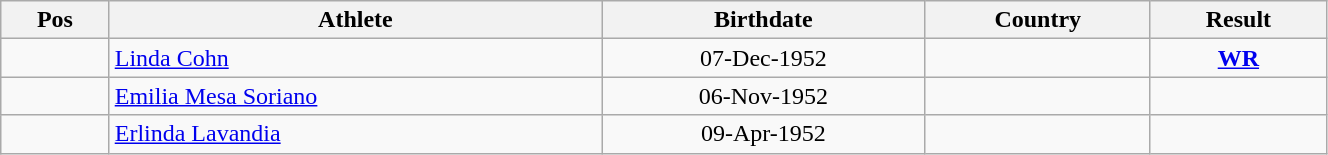<table class="wikitable"  style="text-align:center; width:70%;">
<tr>
<th>Pos</th>
<th>Athlete</th>
<th>Birthdate</th>
<th>Country</th>
<th>Result</th>
</tr>
<tr>
<td align=center></td>
<td align=left><a href='#'>Linda Cohn</a></td>
<td>07-Dec-1952</td>
<td align=left></td>
<td> <strong><a href='#'>WR</a></strong></td>
</tr>
<tr>
<td align=center></td>
<td align=left><a href='#'>Emilia Mesa Soriano</a></td>
<td>06-Nov-1952</td>
<td align=left></td>
<td></td>
</tr>
<tr>
<td align=center></td>
<td align=left><a href='#'>Erlinda Lavandia</a></td>
<td>09-Apr-1952</td>
<td align=left></td>
<td></td>
</tr>
</table>
